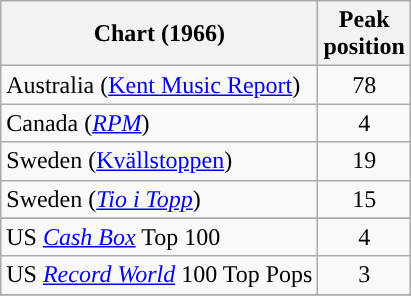<table class="wikitable sortable">
<tr>
<th>Chart (1966)</th>
<th>Peak<br>position</th>
</tr>
<tr>
<td>Australia (<a href='#'>Kent Music Report</a>)</td>
<td style="text-align:center">78</td>
</tr>
<tr>
<td>Canada (<a href='#'><em>RPM</em></a>)</td>
<td style="text-align:center">4</td>
</tr>
<tr>
<td>Sweden (<a href='#'>Kvällstoppen</a>)</td>
<td style="text-align:center">19</td>
</tr>
<tr>
<td>Sweden (<em><a href='#'>Tio i Topp</a></em>)</td>
<td style="text-align:center">15</td>
</tr>
<tr>
</tr>
<tr>
<td>US <em><a href='#'>Cash Box</a></em> Top 100</td>
<td style="text-align:center">4</td>
</tr>
<tr>
<td>US <em><a href='#'>Record World</a></em> 100 Top Pops</td>
<td style="text-align:center">3</td>
</tr>
<tr>
</tr>
</table>
